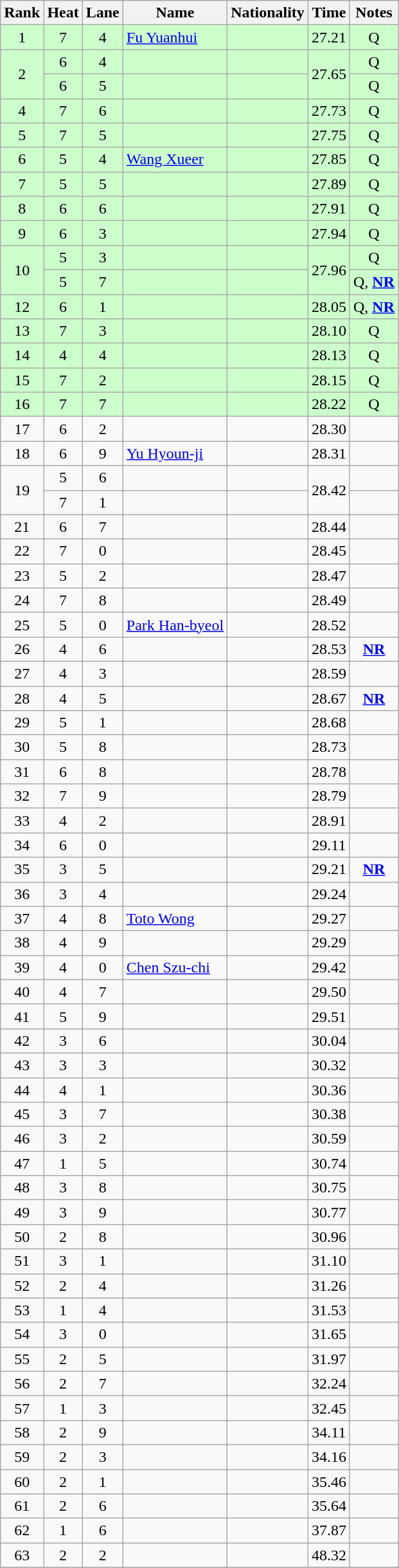<table class="wikitable sortable" style="text-align:center">
<tr>
<th>Rank</th>
<th>Heat</th>
<th>Lane</th>
<th>Name</th>
<th>Nationality</th>
<th>Time</th>
<th>Notes</th>
</tr>
<tr bgcolor=ccffcc>
<td>1</td>
<td>7</td>
<td>4</td>
<td align=left><a href='#'>Fu Yuanhui</a></td>
<td align=left></td>
<td>27.21</td>
<td>Q</td>
</tr>
<tr bgcolor=ccffcc>
<td rowspan=2>2</td>
<td>6</td>
<td>4</td>
<td align=left></td>
<td align=left></td>
<td rowspan=2>27.65</td>
<td>Q</td>
</tr>
<tr bgcolor=ccffcc>
<td>6</td>
<td>5</td>
<td align=left></td>
<td align=left></td>
<td>Q</td>
</tr>
<tr bgcolor=ccffcc>
<td>4</td>
<td>7</td>
<td>6</td>
<td align=left></td>
<td align=left></td>
<td>27.73</td>
<td>Q</td>
</tr>
<tr bgcolor=ccffcc>
<td>5</td>
<td>7</td>
<td>5</td>
<td align=left></td>
<td align=left></td>
<td>27.75</td>
<td>Q</td>
</tr>
<tr bgcolor=ccffcc>
<td>6</td>
<td>5</td>
<td>4</td>
<td align=left><a href='#'>Wang Xueer</a></td>
<td align=left></td>
<td>27.85</td>
<td>Q</td>
</tr>
<tr bgcolor=ccffcc>
<td>7</td>
<td>5</td>
<td>5</td>
<td align=left></td>
<td align=left></td>
<td>27.89</td>
<td>Q</td>
</tr>
<tr bgcolor=ccffcc>
<td>8</td>
<td>6</td>
<td>6</td>
<td align=left></td>
<td align=left></td>
<td>27.91</td>
<td>Q</td>
</tr>
<tr bgcolor=ccffcc>
<td>9</td>
<td>6</td>
<td>3</td>
<td align=left></td>
<td align=left></td>
<td>27.94</td>
<td>Q</td>
</tr>
<tr bgcolor=ccffcc>
<td rowspan=2>10</td>
<td>5</td>
<td>3</td>
<td align=left></td>
<td align=left></td>
<td rowspan=2>27.96</td>
<td>Q</td>
</tr>
<tr bgcolor=ccffcc>
<td>5</td>
<td>7</td>
<td align=left></td>
<td align=left></td>
<td>Q, <strong><a href='#'>NR</a></strong></td>
</tr>
<tr bgcolor=ccffcc>
<td>12</td>
<td>6</td>
<td>1</td>
<td align=left></td>
<td align=left></td>
<td>28.05</td>
<td>Q, <strong><a href='#'>NR</a></strong></td>
</tr>
<tr bgcolor=ccffcc>
<td>13</td>
<td>7</td>
<td>3</td>
<td align=left></td>
<td align=left></td>
<td>28.10</td>
<td>Q</td>
</tr>
<tr bgcolor=ccffcc>
<td>14</td>
<td>4</td>
<td>4</td>
<td align=left></td>
<td align=left></td>
<td>28.13</td>
<td>Q</td>
</tr>
<tr bgcolor=ccffcc>
<td>15</td>
<td>7</td>
<td>2</td>
<td align=left></td>
<td align=left></td>
<td>28.15</td>
<td>Q</td>
</tr>
<tr bgcolor=ccffcc>
<td>16</td>
<td>7</td>
<td>7</td>
<td align=left></td>
<td align=left></td>
<td>28.22</td>
<td>Q</td>
</tr>
<tr>
<td>17</td>
<td>6</td>
<td>2</td>
<td align=left></td>
<td align=left></td>
<td>28.30</td>
<td></td>
</tr>
<tr>
<td>18</td>
<td>6</td>
<td>9</td>
<td align=left><a href='#'>Yu Hyoun-ji</a></td>
<td align=left></td>
<td>28.31</td>
<td></td>
</tr>
<tr>
<td rowspan=2>19</td>
<td>5</td>
<td>6</td>
<td align=left></td>
<td align=left></td>
<td rowspan=2>28.42</td>
<td></td>
</tr>
<tr>
<td>7</td>
<td>1</td>
<td align=left></td>
<td align=left></td>
<td></td>
</tr>
<tr>
<td>21</td>
<td>6</td>
<td>7</td>
<td align=left></td>
<td align=left></td>
<td>28.44</td>
<td></td>
</tr>
<tr>
<td>22</td>
<td>7</td>
<td>0</td>
<td align=left></td>
<td align=left></td>
<td>28.45</td>
<td></td>
</tr>
<tr>
<td>23</td>
<td>5</td>
<td>2</td>
<td align=left></td>
<td align=left></td>
<td>28.47</td>
<td></td>
</tr>
<tr>
<td>24</td>
<td>7</td>
<td>8</td>
<td align=left></td>
<td align=left></td>
<td>28.49</td>
<td></td>
</tr>
<tr>
<td>25</td>
<td>5</td>
<td>0</td>
<td align=left><a href='#'>Park Han-byeol</a></td>
<td align=left></td>
<td>28.52</td>
<td></td>
</tr>
<tr>
<td>26</td>
<td>4</td>
<td>6</td>
<td align=left></td>
<td align=left></td>
<td>28.53</td>
<td><strong><a href='#'>NR</a></strong></td>
</tr>
<tr>
<td>27</td>
<td>4</td>
<td>3</td>
<td align=left></td>
<td align=left></td>
<td>28.59</td>
<td></td>
</tr>
<tr>
<td>28</td>
<td>4</td>
<td>5</td>
<td align=left></td>
<td align=left></td>
<td>28.67</td>
<td><strong><a href='#'>NR</a></strong></td>
</tr>
<tr>
<td>29</td>
<td>5</td>
<td>1</td>
<td align=left></td>
<td align=left></td>
<td>28.68</td>
<td></td>
</tr>
<tr>
<td>30</td>
<td>5</td>
<td>8</td>
<td align=left></td>
<td align=left></td>
<td>28.73</td>
<td></td>
</tr>
<tr>
<td>31</td>
<td>6</td>
<td>8</td>
<td align=left></td>
<td align=left></td>
<td>28.78</td>
<td></td>
</tr>
<tr>
<td>32</td>
<td>7</td>
<td>9</td>
<td align=left></td>
<td align=left></td>
<td>28.79</td>
<td></td>
</tr>
<tr>
<td>33</td>
<td>4</td>
<td>2</td>
<td align=left></td>
<td align=left></td>
<td>28.91</td>
<td></td>
</tr>
<tr>
<td>34</td>
<td>6</td>
<td>0</td>
<td align=left></td>
<td align=left></td>
<td>29.11</td>
<td></td>
</tr>
<tr>
<td>35</td>
<td>3</td>
<td>5</td>
<td align=left></td>
<td align=left></td>
<td>29.21</td>
<td><strong><a href='#'>NR</a></strong></td>
</tr>
<tr>
<td>36</td>
<td>3</td>
<td>4</td>
<td align=left></td>
<td align=left></td>
<td>29.24</td>
<td></td>
</tr>
<tr>
<td>37</td>
<td>4</td>
<td>8</td>
<td align=left><a href='#'>Toto Wong</a></td>
<td align=left></td>
<td>29.27</td>
<td></td>
</tr>
<tr>
<td>38</td>
<td>4</td>
<td>9</td>
<td align=left></td>
<td align=left></td>
<td>29.29</td>
<td></td>
</tr>
<tr>
<td>39</td>
<td>4</td>
<td>0</td>
<td align=left><a href='#'>Chen Szu-chi</a></td>
<td align=left></td>
<td>29.42</td>
<td></td>
</tr>
<tr>
<td>40</td>
<td>4</td>
<td>7</td>
<td align=left></td>
<td align=left></td>
<td>29.50</td>
<td></td>
</tr>
<tr>
<td>41</td>
<td>5</td>
<td>9</td>
<td align=left></td>
<td align=left></td>
<td>29.51</td>
<td></td>
</tr>
<tr>
<td>42</td>
<td>3</td>
<td>6</td>
<td align=left></td>
<td align=left></td>
<td>30.04</td>
<td></td>
</tr>
<tr>
<td>43</td>
<td>3</td>
<td>3</td>
<td align=left></td>
<td align=left></td>
<td>30.32</td>
<td></td>
</tr>
<tr>
<td>44</td>
<td>4</td>
<td>1</td>
<td align=left></td>
<td align=left></td>
<td>30.36</td>
<td></td>
</tr>
<tr>
<td>45</td>
<td>3</td>
<td>7</td>
<td align=left></td>
<td align=left></td>
<td>30.38</td>
<td></td>
</tr>
<tr>
<td>46</td>
<td>3</td>
<td>2</td>
<td align=left></td>
<td align=left></td>
<td>30.59</td>
<td></td>
</tr>
<tr>
<td>47</td>
<td>1</td>
<td>5</td>
<td align=left></td>
<td align=left></td>
<td>30.74</td>
<td></td>
</tr>
<tr>
<td>48</td>
<td>3</td>
<td>8</td>
<td align=left></td>
<td align=left></td>
<td>30.75</td>
<td></td>
</tr>
<tr>
<td>49</td>
<td>3</td>
<td>9</td>
<td align=left></td>
<td align=left></td>
<td>30.77</td>
<td></td>
</tr>
<tr>
<td>50</td>
<td>2</td>
<td>8</td>
<td align=left></td>
<td align=left></td>
<td>30.96</td>
<td></td>
</tr>
<tr>
<td>51</td>
<td>3</td>
<td>1</td>
<td align=left></td>
<td align=left></td>
<td>31.10</td>
<td></td>
</tr>
<tr>
<td>52</td>
<td>2</td>
<td>4</td>
<td align=left></td>
<td align=left></td>
<td>31.26</td>
<td></td>
</tr>
<tr>
<td>53</td>
<td>1</td>
<td>4</td>
<td align=left></td>
<td align=left></td>
<td>31.53</td>
<td></td>
</tr>
<tr>
<td>54</td>
<td>3</td>
<td>0</td>
<td align=left></td>
<td align=left></td>
<td>31.65</td>
<td></td>
</tr>
<tr>
<td>55</td>
<td>2</td>
<td>5</td>
<td align=left></td>
<td align=left></td>
<td>31.97</td>
<td></td>
</tr>
<tr>
<td>56</td>
<td>2</td>
<td>7</td>
<td align=left></td>
<td align=left></td>
<td>32.24</td>
<td></td>
</tr>
<tr>
<td>57</td>
<td>1</td>
<td>3</td>
<td align=left></td>
<td align=left></td>
<td>32.45</td>
<td></td>
</tr>
<tr>
<td>58</td>
<td>2</td>
<td>9</td>
<td align=left></td>
<td align=left></td>
<td>34.11</td>
<td></td>
</tr>
<tr>
<td>59</td>
<td>2</td>
<td>3</td>
<td align=left></td>
<td align=left></td>
<td>34.16</td>
<td></td>
</tr>
<tr>
<td>60</td>
<td>2</td>
<td>1</td>
<td align=left></td>
<td align=left></td>
<td>35.46</td>
<td></td>
</tr>
<tr>
<td>61</td>
<td>2</td>
<td>6</td>
<td align=left></td>
<td align=left></td>
<td>35.64</td>
<td></td>
</tr>
<tr>
<td>62</td>
<td>1</td>
<td>6</td>
<td align=left></td>
<td align=left></td>
<td>37.87</td>
<td></td>
</tr>
<tr>
<td>63</td>
<td>2</td>
<td>2</td>
<td align=left></td>
<td align=left></td>
<td>48.32</td>
<td></td>
</tr>
<tr>
</tr>
</table>
